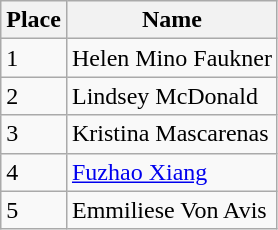<table class="wikitable">
<tr>
<th>Place</th>
<th>Name</th>
</tr>
<tr>
<td>1</td>
<td> Helen	Mino Faukner</td>
</tr>
<tr>
<td>2</td>
<td> Lindsey McDonald</td>
</tr>
<tr>
<td>3</td>
<td> Kristina Mascarenas</td>
</tr>
<tr>
<td>4</td>
<td> <a href='#'>Fuzhao Xiang</a></td>
</tr>
<tr>
<td>5</td>
<td> Emmiliese Von Avis</td>
</tr>
</table>
